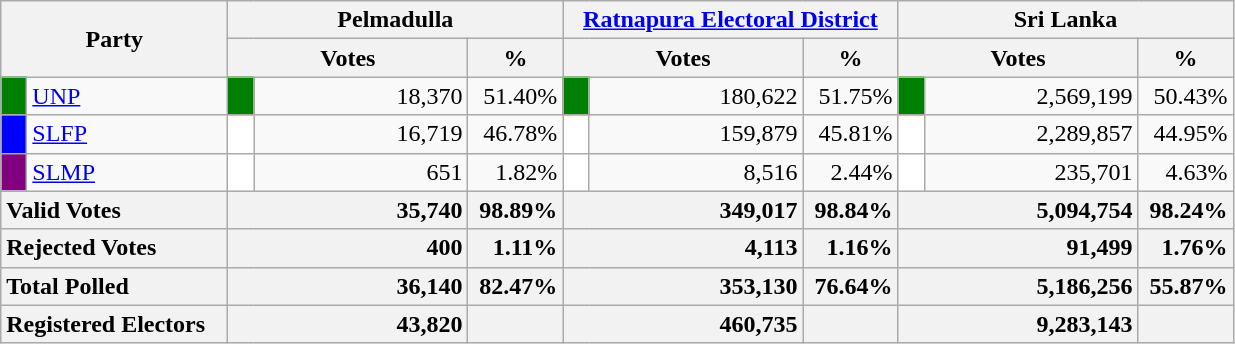<table class="wikitable">
<tr>
<th colspan="2" width="144px"rowspan="2">Party</th>
<th colspan="3" width="216px">Pelmadulla</th>
<th colspan="3" width="216px"><a href='#'>Ratnapura Electoral District</a></th>
<th colspan="3" width="216px">Sri Lanka</th>
</tr>
<tr>
<th colspan="2" width="144px">Votes</th>
<th>%</th>
<th colspan="2" width="144px">Votes</th>
<th>%</th>
<th colspan="2" width="144px">Votes</th>
<th>%</th>
</tr>
<tr>
<td style="background-color:green;" width="10px"></td>
<td style="text-align:left;"><a href='#'>UNP</a></td>
<td style="background-color:green;" width="10px"></td>
<td style="text-align:right;">18,370</td>
<td style="text-align:right;">51.40%</td>
<td style="background-color:green;" width="10px"></td>
<td style="text-align:right;">180,622</td>
<td style="text-align:right;">51.75%</td>
<td style="background-color:green;" width="10px"></td>
<td style="text-align:right;">2,569,199</td>
<td style="text-align:right;">50.43%</td>
</tr>
<tr>
<td style="background-color:blue;" width="10px"></td>
<td style="text-align:left;"><a href='#'>SLFP</a></td>
<td style="background-color:white;" width="10px"></td>
<td style="text-align:right;">16,719</td>
<td style="text-align:right;">46.78%</td>
<td style="background-color:white;" width="10px"></td>
<td style="text-align:right;">159,879</td>
<td style="text-align:right;">45.81%</td>
<td style="background-color:white;" width="10px"></td>
<td style="text-align:right;">2,289,857</td>
<td style="text-align:right;">44.95%</td>
</tr>
<tr>
<td style="background-color:purple;" width="10px"></td>
<td style="text-align:left;"><a href='#'>SLMP</a></td>
<td style="background-color:white;" width="10px"></td>
<td style="text-align:right;">651</td>
<td style="text-align:right;">1.82%</td>
<td style="background-color:white;" width="10px"></td>
<td style="text-align:right;">8,516</td>
<td style="text-align:right;">2.44%</td>
<td style="background-color:white;" width="10px"></td>
<td style="text-align:right;">235,701</td>
<td style="text-align:right;">4.63%</td>
</tr>
<tr>
<th colspan="2" width="144px"style="text-align:left;">Valid Votes</th>
<th style="text-align:right;"colspan="2" width="144px">35,740</th>
<th style="text-align:right;">98.89%</th>
<th style="text-align:right;"colspan="2" width="144px">349,017</th>
<th style="text-align:right;">98.84%</th>
<th style="text-align:right;"colspan="2" width="144px">5,094,754</th>
<th style="text-align:right;">98.24%</th>
</tr>
<tr>
<th colspan="2" width="144px"style="text-align:left;">Rejected Votes</th>
<th style="text-align:right;"colspan="2" width="144px">400</th>
<th style="text-align:right;">1.11%</th>
<th style="text-align:right;"colspan="2" width="144px">4,113</th>
<th style="text-align:right;">1.16%</th>
<th style="text-align:right;"colspan="2" width="144px">91,499</th>
<th style="text-align:right;">1.76%</th>
</tr>
<tr>
<th colspan="2" width="144px"style="text-align:left;">Total Polled</th>
<th style="text-align:right;"colspan="2" width="144px">36,140</th>
<th style="text-align:right;">82.47%</th>
<th style="text-align:right;"colspan="2" width="144px">353,130</th>
<th style="text-align:right;">76.64%</th>
<th style="text-align:right;"colspan="2" width="144px">5,186,256</th>
<th style="text-align:right;">55.87%</th>
</tr>
<tr>
<th colspan="2" width="144px"style="text-align:left;">Registered Electors</th>
<th style="text-align:right;"colspan="2" width="144px">43,820</th>
<th></th>
<th style="text-align:right;"colspan="2" width="144px">460,735</th>
<th></th>
<th style="text-align:right;"colspan="2" width="144px">9,283,143</th>
<th></th>
</tr>
</table>
